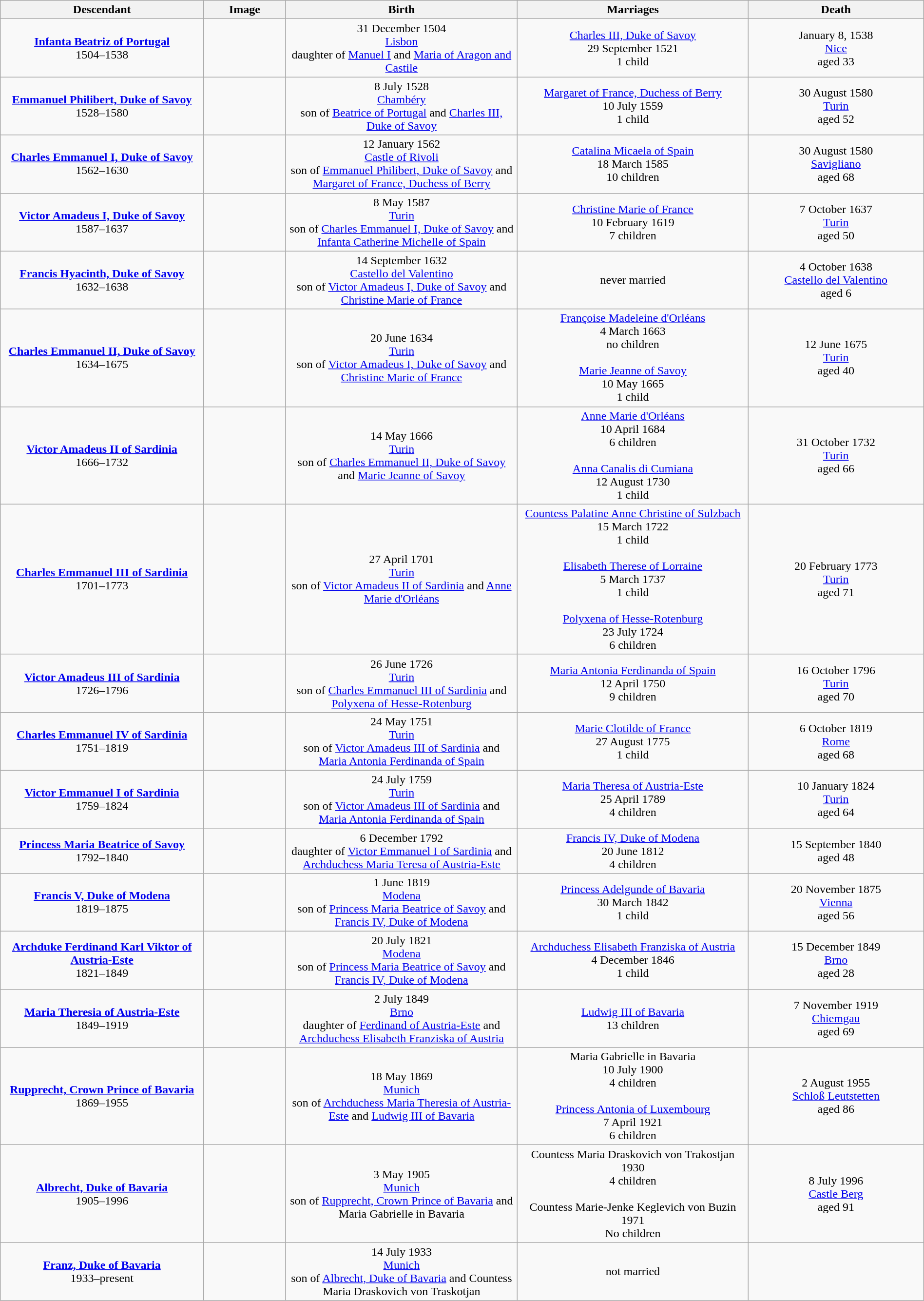<table style="text-align:center; width:100%" class="wikitable">
<tr>
<th style="width:22%;">Descendant</th>
<th style="width:105px;">Image</th>
<th>Birth</th>
<th style="width:25%;">Marriages</th>
<th style="width:19%;">Death</th>
</tr>
<tr>
<td><strong><a href='#'>Infanta Beatriz of Portugal</a></strong><br>1504–1538</td>
<td></td>
<td>31 December 1504<br><a href='#'>Lisbon</a><br>daughter of <a href='#'>Manuel I</a> and <a href='#'>Maria of Aragon and Castile</a></td>
<td><a href='#'>Charles III, Duke of Savoy</a><br>29 September 1521<br>1 child</td>
<td>January 8, 1538<br><a href='#'>Nice</a><br>aged 33</td>
</tr>
<tr>
<td><strong><a href='#'>Emmanuel Philibert, Duke of Savoy</a></strong><br>1528–1580</td>
<td></td>
<td>8 July 1528<br><a href='#'>Chambéry</a><br>son of <a href='#'>Beatrice of Portugal</a> and <a href='#'>Charles III, Duke of Savoy</a></td>
<td><a href='#'>Margaret of France, Duchess of Berry</a><br>10 July 1559<br>1 child</td>
<td>30 August 1580<br><a href='#'>Turin</a><br>aged 52</td>
</tr>
<tr>
<td><strong><a href='#'>Charles Emmanuel I, Duke of Savoy</a></strong><br>1562–1630</td>
<td></td>
<td>12 January 1562<br><a href='#'>Castle of Rivoli</a><br>son of <a href='#'>Emmanuel Philibert, Duke of Savoy</a> and <a href='#'>Margaret of France, Duchess of Berry</a></td>
<td><a href='#'>Catalina Micaela of Spain</a><br>18 March 1585<br>10 children</td>
<td>30 August 1580<br><a href='#'>Savigliano</a><br>aged 68</td>
</tr>
<tr>
<td><strong><a href='#'>Victor Amadeus I, Duke of Savoy</a></strong><br>1587–1637</td>
<td></td>
<td>8 May 1587<br><a href='#'>Turin</a><br>son of <a href='#'>Charles Emmanuel I, Duke of Savoy</a> and <a href='#'>Infanta Catherine Michelle of Spain</a></td>
<td><a href='#'>Christine Marie of France</a><br>10 February 1619<br>7 children</td>
<td>7 October 1637<br><a href='#'>Turin</a><br>aged 50</td>
</tr>
<tr>
<td><strong><a href='#'>Francis Hyacinth, Duke of Savoy</a></strong><br>1632–1638</td>
<td></td>
<td>14 September 1632<br><a href='#'>Castello del Valentino</a><br>son of <a href='#'>Victor Amadeus I, Duke of Savoy</a> and <a href='#'>Christine Marie of France</a></td>
<td>never married</td>
<td>4 October 1638<br><a href='#'>Castello del Valentino</a><br>aged 6</td>
</tr>
<tr>
<td><strong><a href='#'>Charles Emmanuel II, Duke of Savoy</a></strong><br>1634–1675</td>
<td></td>
<td>20 June 1634<br><a href='#'>Turin</a><br>son of <a href='#'>Victor Amadeus I, Duke of Savoy</a> and <a href='#'>Christine Marie of France</a></td>
<td><a href='#'>Françoise Madeleine d'Orléans</a><br>4 March 1663<br>no children<br><br><a href='#'>Marie Jeanne of Savoy</a><br>10 May 1665<br>1 child</td>
<td>12 June 1675<br><a href='#'>Turin</a><br>aged 40</td>
</tr>
<tr>
<td><strong><a href='#'>Victor Amadeus II of Sardinia</a></strong><br>1666–1732</td>
<td></td>
<td>14 May 1666<br><a href='#'>Turin</a><br>son of <a href='#'>Charles Emmanuel II, Duke of Savoy</a> and <a href='#'>Marie Jeanne of Savoy</a></td>
<td><a href='#'>Anne Marie d'Orléans</a><br>10 April 1684<br>6 children<br><br><a href='#'>Anna Canalis di Cumiana</a><br>12 August 1730 <br>1 child</td>
<td>31 October 1732<br><a href='#'>Turin</a><br>aged 66</td>
</tr>
<tr>
<td><strong><a href='#'>Charles Emmanuel III of Sardinia</a></strong><br>1701–1773</td>
<td></td>
<td>27 April 1701<br><a href='#'>Turin</a><br>son of <a href='#'>Victor Amadeus II of Sardinia</a> and <a href='#'>Anne Marie d'Orléans</a></td>
<td><a href='#'>Countess Palatine Anne Christine of Sulzbach</a><br>15 March 1722<br>1 child<br><br><a href='#'>Elisabeth Therese of Lorraine</a><br>5 March 1737<br>1 child<br><br><a href='#'>Polyxena of Hesse-Rotenburg</a><br>23 July 1724<br>6 children</td>
<td>20 February 1773<br><a href='#'>Turin</a><br>aged 71</td>
</tr>
<tr>
<td><strong><a href='#'>Victor Amadeus III of Sardinia</a></strong><br>1726–1796</td>
<td></td>
<td>26 June 1726<br><a href='#'>Turin</a><br>son of <a href='#'>Charles Emmanuel III of Sardinia</a> and <a href='#'>Polyxena of Hesse-Rotenburg</a></td>
<td><a href='#'>Maria Antonia Ferdinanda of Spain</a><br>12 April 1750<br>9 children</td>
<td>16 October 1796<br><a href='#'>Turin</a><br>aged 70</td>
</tr>
<tr>
<td><strong><a href='#'>Charles Emmanuel IV of Sardinia</a></strong><br>1751–1819</td>
<td></td>
<td>24 May 1751<br><a href='#'>Turin</a><br>son of <a href='#'>Victor Amadeus III of Sardinia</a> and <a href='#'>Maria Antonia Ferdinanda of Spain</a></td>
<td><a href='#'>Marie Clotilde of France</a><br>27 August 1775<br>1 child</td>
<td>6 October 1819<br><a href='#'>Rome</a><br>aged 68</td>
</tr>
<tr>
<td><strong><a href='#'>Victor Emmanuel I of Sardinia</a></strong><br>1759–1824</td>
<td></td>
<td>24 July 1759<br><a href='#'>Turin</a><br>son of <a href='#'>Victor Amadeus III of Sardinia</a> and <a href='#'>Maria Antonia Ferdinanda of Spain</a></td>
<td><a href='#'>Maria Theresa of Austria-Este</a><br>25 April 1789<br>4 children</td>
<td>10 January 1824<br><a href='#'>Turin</a><br>aged 64</td>
</tr>
<tr>
<td><strong><a href='#'>Princess Maria Beatrice of Savoy</a></strong><br>1792–1840</td>
<td></td>
<td>6 December 1792<br>daughter of <a href='#'>Victor Emmanuel I of Sardinia</a> and <a href='#'>Archduchess Maria Teresa of Austria-Este</a></td>
<td><a href='#'>Francis IV, Duke of Modena</a><br>20 June 1812<br>4 children</td>
<td>15 September 1840<br>aged 48</td>
</tr>
<tr>
<td><strong><a href='#'>Francis V, Duke of Modena</a></strong><br>1819–1875</td>
<td></td>
<td>1 June 1819<br><a href='#'>Modena</a><br>son of <a href='#'>Princess Maria Beatrice of Savoy</a> and <a href='#'>Francis IV, Duke of Modena</a></td>
<td><a href='#'>Princess Adelgunde of Bavaria</a><br>30 March 1842<br>1 child</td>
<td>20 November 1875<br><a href='#'>Vienna</a><br>aged 56</td>
</tr>
<tr>
<td><strong><a href='#'>Archduke Ferdinand Karl Viktor of Austria-Este</a></strong><br>1821–1849</td>
<td></td>
<td>20 July 1821<br><a href='#'>Modena</a><br>son of <a href='#'>Princess Maria Beatrice of Savoy</a> and <a href='#'>Francis IV, Duke of Modena</a></td>
<td><a href='#'>Archduchess Elisabeth Franziska of Austria</a><br>4 December 1846<br>1 child</td>
<td>15 December 1849<br><a href='#'>Brno</a><br>aged 28</td>
</tr>
<tr>
<td><strong><a href='#'>Maria Theresia of Austria-Este</a></strong><br>1849–1919</td>
<td></td>
<td>2 July 1849<br><a href='#'>Brno</a><br>daughter of <a href='#'>Ferdinand of Austria-Este</a> and <a href='#'>Archduchess Elisabeth Franziska of Austria</a></td>
<td><a href='#'>Ludwig III of Bavaria</a><br>13 children</td>
<td>7 November 1919<br><a href='#'>Chiemgau</a><br>aged 69</td>
</tr>
<tr>
<td><strong><a href='#'>Rupprecht, Crown Prince of Bavaria</a></strong><br>1869–1955</td>
<td></td>
<td>18 May 1869<br><a href='#'>Munich</a><br>son of <a href='#'>Archduchess Maria Theresia of Austria-Este</a> and <a href='#'>Ludwig III of Bavaria</a></td>
<td>Maria Gabrielle in Bavaria<br>10 July 1900<br>4 children<br><br><a href='#'>Princess Antonia of Luxembourg</a><br>7 April 1921<br>6 children</td>
<td>2 August 1955<br><a href='#'>Schloß Leutstetten</a><br>aged 86</td>
</tr>
<tr>
<td><strong><a href='#'>Albrecht, Duke of Bavaria</a></strong><br>1905–1996</td>
<td></td>
<td>3 May 1905<br><a href='#'>Munich</a><br>son of <a href='#'>Rupprecht, Crown Prince of Bavaria</a> and Maria Gabrielle in Bavaria</td>
<td>Countess Maria Draskovich von Trakostjan<br>1930<br>4 children<br><br>Countess Marie-Jenke Keglevich von Buzin<br>1971<br>No children</td>
<td>8 July 1996<br><a href='#'>Castle Berg</a><br>aged 91</td>
</tr>
<tr>
<td><strong><a href='#'>Franz, Duke of Bavaria</a></strong><br>1933–present</td>
<td></td>
<td>14 July 1933<br><a href='#'>Munich</a><br>son of <a href='#'>Albrecht, Duke of Bavaria</a> and Countess Maria Draskovich von Traskotjan</td>
<td>not married</td>
<td></td>
</tr>
</table>
